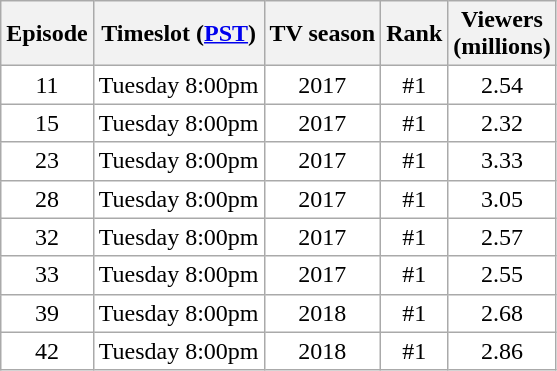<table class="wikitable" style="text-align:center; background:#fff;">
<tr>
<th>Episode</th>
<th>Timeslot (<a href='#'>PST</a>)</th>
<th>TV season</th>
<th>Rank</th>
<th>Viewers<br>(millions)</th>
</tr>
<tr>
<td>11</td>
<td>Tuesday 8:00pm</td>
<td>2017</td>
<td>#1</td>
<td>2.54</td>
</tr>
<tr>
<td>15</td>
<td>Tuesday 8:00pm</td>
<td>2017</td>
<td>#1</td>
<td>2.32</td>
</tr>
<tr>
<td>23</td>
<td>Tuesday 8:00pm</td>
<td>2017</td>
<td>#1</td>
<td>3.33</td>
</tr>
<tr>
<td>28</td>
<td>Tuesday 8:00pm</td>
<td>2017</td>
<td>#1</td>
<td>3.05</td>
</tr>
<tr>
<td>32</td>
<td>Tuesday 8:00pm</td>
<td>2017</td>
<td>#1</td>
<td>2.57</td>
</tr>
<tr>
<td>33</td>
<td>Tuesday 8:00pm</td>
<td>2017</td>
<td>#1</td>
<td>2.55</td>
</tr>
<tr>
<td>39</td>
<td>Tuesday 8:00pm</td>
<td>2018</td>
<td>#1</td>
<td>2.68</td>
</tr>
<tr>
<td>42</td>
<td>Tuesday 8:00pm</td>
<td>2018</td>
<td>#1</td>
<td>2.86</td>
</tr>
</table>
